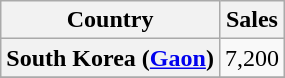<table class="wikitable plainrowheaders">
<tr>
<th>Country</th>
<th>Sales</th>
</tr>
<tr>
<th scope="row">South Korea (<a href='#'>Gaon</a>)</th>
<td>7,200</td>
</tr>
<tr>
</tr>
</table>
